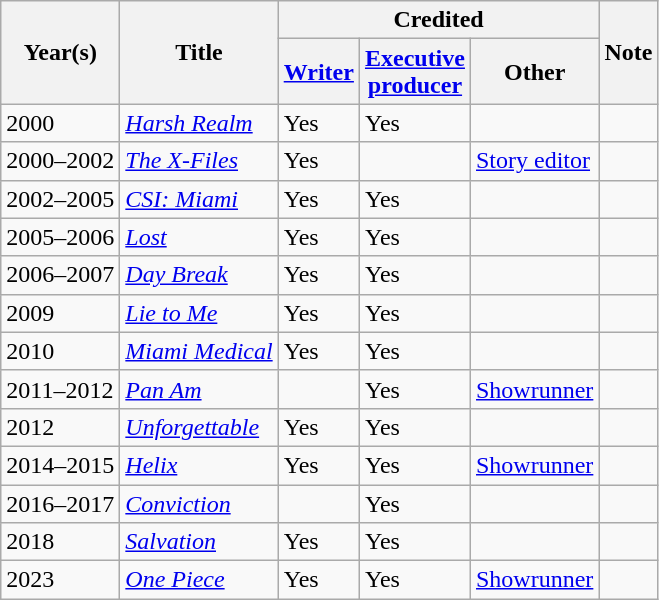<table class="wikitable">
<tr>
<th rowspan="2">Year(s)</th>
<th rowspan="2">Title</th>
<th colspan="3">Credited</th>
<th rowspan="2">Note</th>
</tr>
<tr>
<th><a href='#'>Writer</a></th>
<th><a href='#'>Executive</a><br><a href='#'>producer</a></th>
<th>Other</th>
</tr>
<tr>
<td>2000</td>
<td><em><a href='#'>Harsh Realm</a></em></td>
<td>Yes</td>
<td>Yes</td>
<td></td>
<td></td>
</tr>
<tr>
<td>2000–2002</td>
<td><em><a href='#'>The X-Files</a></em></td>
<td>Yes</td>
<td></td>
<td><a href='#'>Story editor</a></td>
<td></td>
</tr>
<tr>
<td>2002–2005</td>
<td><em><a href='#'>CSI: Miami</a></em></td>
<td>Yes</td>
<td>Yes</td>
<td></td>
<td></td>
</tr>
<tr>
<td>2005–2006</td>
<td><em><a href='#'>Lost</a></em></td>
<td>Yes</td>
<td>Yes</td>
<td></td>
<td></td>
</tr>
<tr>
<td>2006–2007</td>
<td><em><a href='#'>Day Break</a></em></td>
<td>Yes</td>
<td>Yes</td>
<td></td>
<td></td>
</tr>
<tr>
<td>2009</td>
<td><em><a href='#'>Lie to Me</a></em></td>
<td>Yes</td>
<td>Yes</td>
<td></td>
<td></td>
</tr>
<tr>
<td>2010</td>
<td><em><a href='#'>Miami Medical</a></em></td>
<td>Yes</td>
<td>Yes</td>
<td></td>
<td></td>
</tr>
<tr>
<td>2011–2012</td>
<td><em><a href='#'>Pan Am</a></em></td>
<td></td>
<td>Yes</td>
<td><a href='#'>Showrunner</a></td>
<td></td>
</tr>
<tr>
<td>2012</td>
<td><em><a href='#'>Unforgettable</a></em></td>
<td>Yes</td>
<td>Yes</td>
<td></td>
<td></td>
</tr>
<tr>
<td>2014–2015</td>
<td><em><a href='#'>Helix</a></em></td>
<td>Yes</td>
<td>Yes</td>
<td><a href='#'>Showrunner</a></td>
<td></td>
</tr>
<tr>
<td>2016–2017</td>
<td><em><a href='#'>Conviction</a></em></td>
<td></td>
<td>Yes</td>
<td></td>
<td></td>
</tr>
<tr>
<td>2018</td>
<td><em><a href='#'>Salvation</a></em></td>
<td>Yes</td>
<td>Yes</td>
<td></td>
<td></td>
</tr>
<tr>
<td>2023</td>
<td><em><a href='#'>One Piece</a></em></td>
<td>Yes</td>
<td>Yes</td>
<td><a href='#'>Showrunner</a></td>
<td></td>
</tr>
</table>
